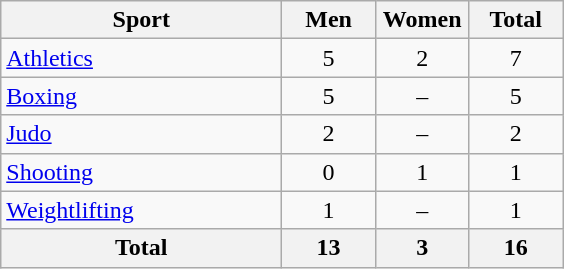<table class="wikitable sortable" style="text-align:center;">
<tr>
<th width=180>Sport</th>
<th width=55>Men</th>
<th width=55>Women</th>
<th width=55>Total</th>
</tr>
<tr>
<td align=left><a href='#'>Athletics</a></td>
<td>5</td>
<td>2</td>
<td>7</td>
</tr>
<tr>
<td align=left><a href='#'>Boxing</a></td>
<td>5</td>
<td>–</td>
<td>5</td>
</tr>
<tr>
<td align=left><a href='#'>Judo</a></td>
<td>2</td>
<td>–</td>
<td>2</td>
</tr>
<tr>
<td align=left><a href='#'>Shooting</a></td>
<td>0</td>
<td>1</td>
<td>1</td>
</tr>
<tr>
<td align=left><a href='#'>Weightlifting</a></td>
<td>1</td>
<td>–</td>
<td>1</td>
</tr>
<tr>
<th>Total</th>
<th>13</th>
<th>3</th>
<th>16</th>
</tr>
</table>
